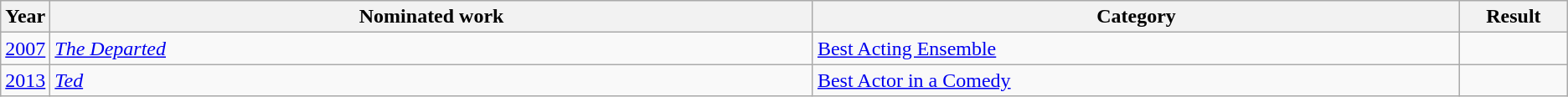<table class=wikitable>
<tr>
<th scope="col" style="width:1em;">Year</th>
<th scope="col" style="width:39em;">Nominated work</th>
<th scope="col" style="width:33em;">Category</th>
<th scope="col" style="width:5em;">Result</th>
</tr>
<tr>
<td><a href='#'>2007</a></td>
<td><em><a href='#'>The Departed</a></em></td>
<td><a href='#'>Best Acting Ensemble</a></td>
<td></td>
</tr>
<tr>
<td><a href='#'>2013</a></td>
<td><em><a href='#'>Ted</a></em></td>
<td><a href='#'>Best Actor in a Comedy</a></td>
<td></td>
</tr>
</table>
